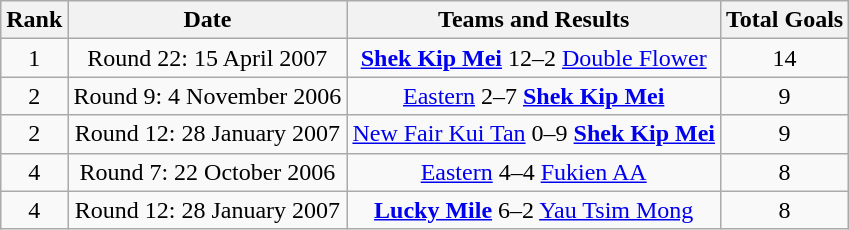<table class="wikitable" style="text-align:center;">
<tr>
<th>Rank</th>
<th>Date</th>
<th>Teams and Results</th>
<th>Total Goals</th>
</tr>
<tr>
<td>1</td>
<td>Round 22: 15 April 2007</td>
<td><strong><a href='#'>Shek Kip Mei</a></strong> 12–2 <a href='#'>Double Flower</a></td>
<td>14</td>
</tr>
<tr>
<td>2</td>
<td>Round 9: 4 November 2006</td>
<td><a href='#'>Eastern</a> 2–7 <strong><a href='#'>Shek Kip Mei</a></strong></td>
<td>9</td>
</tr>
<tr>
<td>2</td>
<td>Round 12: 28 January 2007</td>
<td><a href='#'>New Fair Kui Tan</a> 0–9 <strong><a href='#'>Shek Kip Mei</a></strong></td>
<td>9</td>
</tr>
<tr>
<td>4</td>
<td>Round 7: 22 October 2006</td>
<td><a href='#'>Eastern</a> 4–4 <a href='#'>Fukien AA</a></td>
<td>8</td>
</tr>
<tr>
<td>4</td>
<td>Round 12: 28 January 2007</td>
<td><strong><a href='#'>Lucky Mile</a></strong> 6–2 <a href='#'>Yau Tsim Mong</a></td>
<td>8</td>
</tr>
</table>
